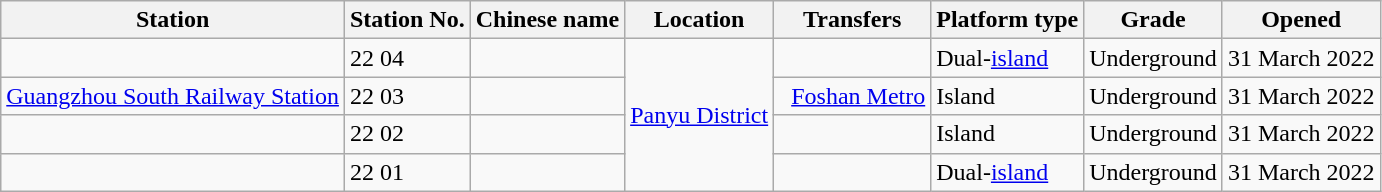<table class="wikitable">
<tr>
<th>Station</th>
<th>Station No.</th>
<th>Chinese name</th>
<th>Location</th>
<th>Transfers</th>
<th>Platform type</th>
<th>Grade</th>
<th>Opened</th>
</tr>
<tr>
<td></td>
<td>22 04</td>
<td></td>
<td rowspan="4"><a href='#'>Panyu District</a></td>
<td></td>
<td>Dual-<a href='#'>island</a></td>
<td>Underground</td>
<td>31 March 2022</td>
</tr>
<tr>
<td><a href='#'>Guangzhou South Railway Station</a></td>
<td>22 03</td>
<td></td>
<td style="text-align: center">  <a href='#'>Foshan Metro</a> </td>
<td>Island</td>
<td>Underground</td>
<td>31 March 2022</td>
</tr>
<tr>
<td></td>
<td>22 02</td>
<td></td>
<td></td>
<td>Island</td>
<td>Underground</td>
<td>31 March 2022</td>
</tr>
<tr>
<td></td>
<td>22 01</td>
<td></td>
<td style="text-align: center"> </td>
<td>Dual-<a href='#'>island</a></td>
<td>Underground</td>
<td>31 March 2022</td>
</tr>
</table>
